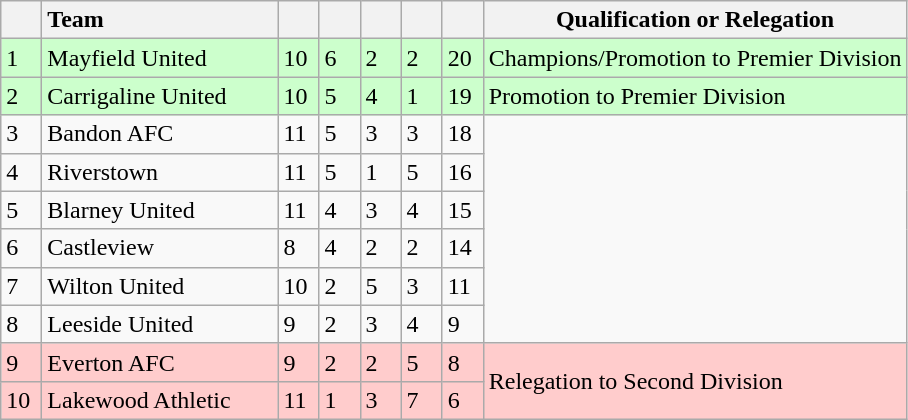<table class="wikitable">
<tr>
<th width="20"></th>
<th width="150" style="text-align:left;">Team</th>
<th width="20"></th>
<th width="20"></th>
<th width="20"></th>
<th width="20"></th>
<th width="20"></th>
<th>Qualification or Relegation</th>
</tr>
<tr style="background:#ccffcc">
<td>1</td>
<td>Mayfield United</td>
<td>10</td>
<td>6</td>
<td>2</td>
<td>2</td>
<td>20</td>
<td>Champions/Promotion to Premier Division</td>
</tr>
<tr style="background:#ccffcc">
<td>2</td>
<td>Carrigaline United</td>
<td>10</td>
<td>5</td>
<td>4</td>
<td>1</td>
<td>19</td>
<td>Promotion to Premier Division</td>
</tr>
<tr>
<td>3</td>
<td>Bandon AFC</td>
<td>11</td>
<td>5</td>
<td>3</td>
<td>3</td>
<td>18</td>
<td rowspan="6"></td>
</tr>
<tr>
<td>4</td>
<td>Riverstown</td>
<td>11</td>
<td>5</td>
<td>1</td>
<td>5</td>
<td>16</td>
</tr>
<tr>
<td>5</td>
<td align="left">Blarney United</td>
<td>11</td>
<td>4</td>
<td>3</td>
<td>4</td>
<td>15</td>
</tr>
<tr>
<td>6</td>
<td>Castleview</td>
<td>8</td>
<td>4</td>
<td>2</td>
<td>2</td>
<td>14</td>
</tr>
<tr>
<td>7</td>
<td>Wilton United</td>
<td>10</td>
<td>2</td>
<td>5</td>
<td>3</td>
<td>11</td>
</tr>
<tr>
<td>8</td>
<td>Leeside United</td>
<td>9</td>
<td>2</td>
<td>3</td>
<td>4</td>
<td>9</td>
</tr>
<tr style="background:#ffcccc">
<td>9</td>
<td>Everton AFC</td>
<td>9</td>
<td>2</td>
<td>2</td>
<td>5</td>
<td>8</td>
<td rowspan="2">Relegation to Second Division</td>
</tr>
<tr style="background:#ffcccc">
<td>10</td>
<td align="left">Lakewood Athletic</td>
<td>11</td>
<td>1</td>
<td>3</td>
<td>7</td>
<td>6</td>
</tr>
</table>
